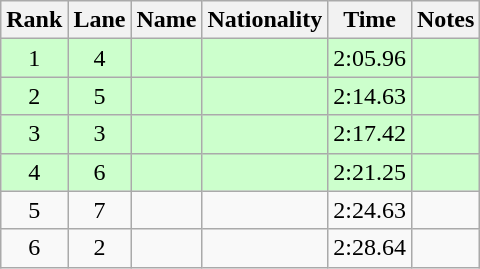<table class="wikitable sortable" style="text-align:center">
<tr>
<th>Rank</th>
<th>Lane</th>
<th>Name</th>
<th>Nationality</th>
<th>Time</th>
<th>Notes</th>
</tr>
<tr bgcolor=ccffcc>
<td>1</td>
<td>4</td>
<td align=left></td>
<td align=left></td>
<td>2:05.96</td>
<td><strong></strong> <strong></strong></td>
</tr>
<tr bgcolor=ccffcc>
<td>2</td>
<td>5</td>
<td align=left></td>
<td align=left></td>
<td>2:14.63</td>
<td><strong></strong></td>
</tr>
<tr bgcolor=ccffcc>
<td>3</td>
<td>3</td>
<td align=left></td>
<td align=left></td>
<td>2:17.42</td>
<td><strong></strong></td>
</tr>
<tr bgcolor=ccffcc>
<td>4</td>
<td>6</td>
<td align=left></td>
<td align=left></td>
<td>2:21.25</td>
<td><strong></strong></td>
</tr>
<tr>
<td>5</td>
<td>7</td>
<td align=left></td>
<td align=left></td>
<td>2:24.63</td>
<td></td>
</tr>
<tr>
<td>6</td>
<td>2</td>
<td align=left></td>
<td align=left></td>
<td>2:28.64</td>
<td></td>
</tr>
</table>
